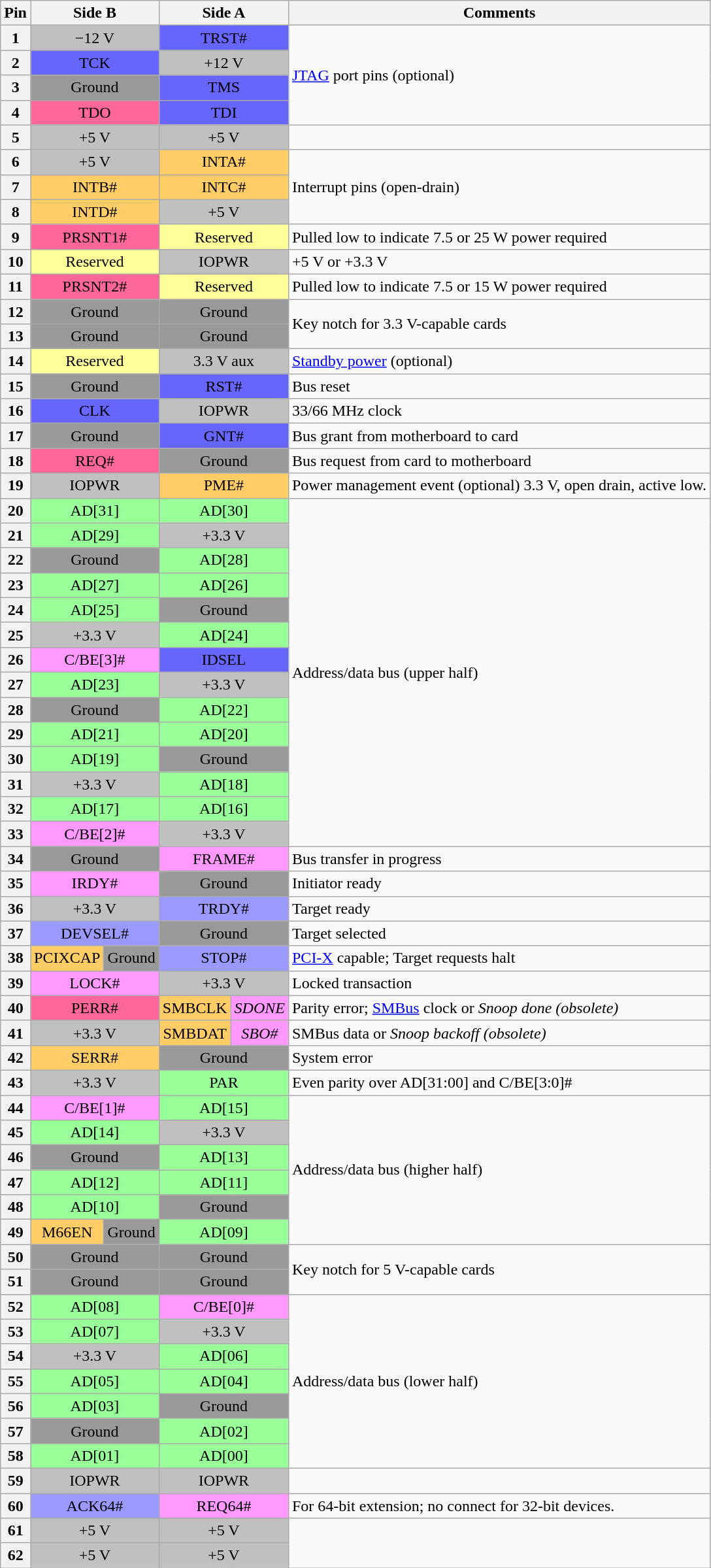<table class=wikitable>
<tr>
<th>Pin</th>
<th colspan="2">Side B</th>
<th colspan="2">Side A</th>
<th>Comments</th>
</tr>
<tr>
<th>1</th>
<td align=center colspan="2" style="background:silver">−12 V</td>
<td align=center colspan="2" style="background:#66f">TRST#</td>
<td rowspan=4><a href='#'>JTAG</a> port pins (optional)</td>
</tr>
<tr>
<th>2</th>
<td align=center colspan="2" style="background:#66f">TCK</td>
<td align=center colspan="2" style="background:silver">+12 V</td>
</tr>
<tr>
<th>3</th>
<td align=center colspan="2" style="background:#999">Ground</td>
<td align=center colspan="2" style="background:#66f">TMS</td>
</tr>
<tr>
<th>4</th>
<td align=center colspan="2" style="background:#f69">TDO</td>
<td align=center colspan="2" style="background:#66f">TDI</td>
</tr>
<tr>
<th>5</th>
<td align=center colspan="2" style="background:silver">+5 V</td>
<td align=center colspan="2" style="background:silver">+5 V</td>
<td></td>
</tr>
<tr>
<th>6</th>
<td align=center colspan="2" style="background:silver">+5 V</td>
<td align=center colspan="2" style="background:#fc6">INTA#</td>
<td rowspan=3>Interrupt pins (open-drain)</td>
</tr>
<tr>
<th>7</th>
<td align=center colspan="2" style="background:#fc6">INTB#</td>
<td align=center colspan="2" style="background:#fc6">INTC#</td>
</tr>
<tr>
<th>8</th>
<td align=center colspan="2" style="background:#fc6">INTD#</td>
<td align=center colspan="2" style="background:silver">+5 V</td>
</tr>
<tr>
<th>9</th>
<td align=center colspan="2" style="background:#f69">PRSNT1#</td>
<td align=center colspan="2" style="background:#ff9">Reserved</td>
<td>Pulled low to indicate 7.5 or 25 W power required</td>
</tr>
<tr>
<th>10</th>
<td align=center colspan="2" style="background:#ff9">Reserved</td>
<td align=center colspan="2" style="background:silver">IOPWR</td>
<td>+5 V or +3.3 V</td>
</tr>
<tr>
<th>11</th>
<td align=center colspan="2" style="background:#f69">PRSNT2#</td>
<td align=center colspan="2" style="background:#ff9">Reserved</td>
<td>Pulled low to indicate 7.5 or 15 W power required</td>
</tr>
<tr>
<th>12</th>
<td align=center colspan="2" style="background:#999">Ground</td>
<td align=center colspan="2" style="background:#999">Ground</td>
<td rowspan=2>Key notch for 3.3 V-capable cards</td>
</tr>
<tr>
<th>13</th>
<td align=center colspan="2" style="background:#999">Ground</td>
<td align=center colspan="2" style="background:#999">Ground</td>
</tr>
<tr>
<th>14</th>
<td align=center colspan="2" style="background:#ff9">Reserved</td>
<td align=center colspan="2" style="background:silver">3.3 V aux</td>
<td><a href='#'>Standby power</a> (optional)</td>
</tr>
<tr>
<th>15</th>
<td align=center colspan="2" style="background:#999">Ground</td>
<td align=center colspan="2" style="background:#66f">RST#</td>
<td>Bus reset</td>
</tr>
<tr>
<th>16</th>
<td align=center colspan="2" style="background:#66f">CLK</td>
<td align=center colspan="2" style="background:silver">IOPWR</td>
<td>33/66 MHz clock</td>
</tr>
<tr>
<th>17</th>
<td align=center colspan="2" style="background:#999">Ground</td>
<td align=center colspan="2" style="background:#66f">GNT#</td>
<td>Bus grant from motherboard to card</td>
</tr>
<tr>
<th>18</th>
<td align=center colspan="2" style="background:#f69">REQ#</td>
<td align=center colspan="2" style="background:#999">Ground</td>
<td>Bus request from card to motherboard</td>
</tr>
<tr>
<th>19</th>
<td align=center colspan="2" style="background:silver">IOPWR</td>
<td align=center colspan="2" style="background:#fc6">PME#</td>
<td>Power management event (optional) 3.3 V, open drain, active low.</td>
</tr>
<tr>
<th>20</th>
<td align=center colspan="2" style="background:#9f9">AD[31]</td>
<td align=center colspan="2" style="background:#9f9">AD[30]</td>
<td rowspan=14>Address/data bus (upper half)</td>
</tr>
<tr>
<th>21</th>
<td align=center colspan="2" style="background:#9f9">AD[29]</td>
<td align=center colspan="2" style="background:silver">+3.3 V</td>
</tr>
<tr>
<th>22</th>
<td align=center colspan="2" style="background:#999">Ground</td>
<td align=center colspan="2" style="background:#9f9">AD[28]</td>
</tr>
<tr>
<th>23</th>
<td align=center colspan="2" style="background:#9f9">AD[27]</td>
<td align=center colspan="2" style="background:#9f9">AD[26]</td>
</tr>
<tr>
<th>24</th>
<td align=center colspan="2" style="background:#9f9">AD[25]</td>
<td align=center colspan="2" style="background:#999">Ground</td>
</tr>
<tr>
<th>25</th>
<td align=center colspan="2" style="background:silver">+3.3 V</td>
<td align=center colspan="2" style="background:#9f9">AD[24]</td>
</tr>
<tr>
<th>26</th>
<td align=center colspan="2" style="background:#f9f">C/BE[3]#</td>
<td align=center colspan="2" style="background:#66f">IDSEL</td>
</tr>
<tr>
<th>27</th>
<td align=center colspan="2" style="background:#9f9">AD[23]</td>
<td align=center colspan="2" style="background:silver">+3.3 V</td>
</tr>
<tr>
<th>28</th>
<td align=center colspan="2" style="background:#999">Ground</td>
<td align=center colspan="2" style="background:#9f9">AD[22]</td>
</tr>
<tr>
<th>29</th>
<td align=center colspan="2" style="background:#9f9">AD[21]</td>
<td align=center colspan="2" style="background:#9f9">AD[20]</td>
</tr>
<tr>
<th>30</th>
<td align=center colspan="2" style="background:#9f9">AD[19]</td>
<td align=center colspan="2" style="background:#999">Ground</td>
</tr>
<tr>
<th>31</th>
<td align=center colspan="2" style="background:silver">+3.3 V</td>
<td align=center colspan="2" style="background:#9f9">AD[18]</td>
</tr>
<tr>
<th>32</th>
<td align=center colspan="2" style="background:#9f9">AD[17]</td>
<td align=center colspan="2" style="background:#9f9">AD[16]</td>
</tr>
<tr>
<th>33</th>
<td align=center colspan="2" style="background:#f9f">C/BE[2]#</td>
<td align=center colspan="2" style="background:silver">+3.3 V</td>
</tr>
<tr>
<th>34</th>
<td align=center colspan="2" style="background:#999">Ground</td>
<td align=center colspan="2" style="background:#f9f">FRAME#</td>
<td>Bus transfer in progress</td>
</tr>
<tr>
<th>35</th>
<td align=center colspan="2" style="background:#f9f">IRDY#</td>
<td align=center colspan="2" style="background:#999">Ground</td>
<td>Initiator ready</td>
</tr>
<tr>
<th>36</th>
<td align=center colspan="2" style="background:silver">+3.3 V</td>
<td align=center colspan="2" style="background:#99f">TRDY#</td>
<td>Target ready</td>
</tr>
<tr>
<th>37</th>
<td align=center colspan="2" style="background:#99f">DEVSEL#</td>
<td align=center colspan="2" style="background:#999">Ground</td>
<td>Target selected</td>
</tr>
<tr>
<th>38</th>
<td align=center style="background:#fc6">PCIXCAP</td>
<td align=center style="background:#999">Ground</td>
<td align=center colspan="2" style="background:#99f">STOP#</td>
<td><a href='#'>PCI-X</a> capable; Target requests halt</td>
</tr>
<tr>
<th>39</th>
<td align=center colspan="2" style="background:#f9f">LOCK#</td>
<td align=center colspan="2" style="background:silver">+3.3 V</td>
<td>Locked transaction</td>
</tr>
<tr>
<th>40</th>
<td align=center colspan="2" style="background:#f69">PERR#</td>
<td align=center style="background:#fc6">SMBCLK</td>
<td align=center style="background:#f9f"><em>SDONE</em></td>
<td>Parity error; <a href='#'>SMBus</a> clock or <em>Snoop done (obsolete)</em></td>
</tr>
<tr>
<th>41</th>
<td align=center colspan="2" style="background:silver">+3.3 V</td>
<td align=center style="background:#fc6">SMBDAT</td>
<td align=center style="background:#f9f"><em>SBO#</em></td>
<td>SMBus data or <em>Snoop backoff (obsolete)</em></td>
</tr>
<tr>
<th>42</th>
<td align=center colspan="2" style="background:#fc6">SERR#</td>
<td align=center colspan="2" style="background:#999">Ground</td>
<td>System error</td>
</tr>
<tr>
<th>43</th>
<td align=center colspan="2" style="background:silver">+3.3 V</td>
<td align=center colspan="2" style="background:#9f9">PAR</td>
<td>Even parity over AD[31:00] and C/BE[3:0]#</td>
</tr>
<tr>
<th>44</th>
<td align=center colspan="2" style="background:#f9f">C/BE[1]#</td>
<td align=center colspan="2" style="background:#9f9">AD[15]</td>
<td rowspan=6>Address/data bus (higher half)</td>
</tr>
<tr>
<th>45</th>
<td align=center colspan="2" style="background:#9f9">AD[14]</td>
<td align=center colspan="2" style="background:silver">+3.3 V</td>
</tr>
<tr>
<th>46</th>
<td align=center colspan="2" style="background:#999">Ground</td>
<td align=center colspan="2" style="background:#9f9">AD[13]</td>
</tr>
<tr>
<th>47</th>
<td align=center colspan="2" style="background:#9f9">AD[12]</td>
<td align=center colspan="2" style="background:#9f9">AD[11]</td>
</tr>
<tr>
<th>48</th>
<td align=center colspan="2" style="background:#9f9">AD[10]</td>
<td align=center colspan="2" style="background:#999">Ground</td>
</tr>
<tr>
<th>49</th>
<td align=center style="background:#fc6">M66EN</td>
<td align=center style="background:#999">Ground</td>
<td align=center colspan="2" style="background:#9f9">AD[09]</td>
</tr>
<tr>
<th>50</th>
<td align=center colspan="2" style="background:#999">Ground</td>
<td align=center colspan="2" style="background:#999">Ground</td>
<td rowspan=2>Key notch for 5 V-capable cards</td>
</tr>
<tr>
<th>51</th>
<td align=center colspan="2" style="background:#999">Ground</td>
<td align=center colspan="2" style="background:#999">Ground</td>
</tr>
<tr>
<th>52</th>
<td align=center colspan="2" style="background:#9f9">AD[08]</td>
<td align=center colspan="2" style="background:#f9f">C/BE[0]#</td>
<td rowspan=7>Address/data bus (lower half)</td>
</tr>
<tr>
<th>53</th>
<td align=center colspan="2" style="background:#9f9">AD[07]</td>
<td align=center colspan="2" style="background:silver">+3.3 V</td>
</tr>
<tr>
<th>54</th>
<td align=center colspan="2" style="background:silver">+3.3 V</td>
<td align=center colspan="2" style="background:#9f9">AD[06]</td>
</tr>
<tr>
<th>55</th>
<td align=center colspan="2" style="background:#9f9">AD[05]</td>
<td align=center colspan="2" style="background:#9f9">AD[04]</td>
</tr>
<tr>
<th>56</th>
<td align=center colspan="2" style="background:#9f9">AD[03]</td>
<td align=center colspan="2" style="background:#999">Ground</td>
</tr>
<tr>
<th>57</th>
<td align=center colspan="2" style="background:#999">Ground</td>
<td align=center colspan="2" style="background:#9f9">AD[02]</td>
</tr>
<tr>
<th>58</th>
<td align=center colspan="2" style="background:#9f9">AD[01]</td>
<td align=center colspan="2" style="background:#9f9">AD[00]</td>
</tr>
<tr>
<th>59</th>
<td align=center colspan="2" style="background:silver">IOPWR</td>
<td align=center colspan="2" style="background:silver">IOPWR</td>
<td></td>
</tr>
<tr>
<th>60</th>
<td align=center colspan="2" style="background:#99f">ACK64#</td>
<td align=center colspan="2" style="background:#f9f">REQ64#</td>
<td>For 64-bit extension; no connect for 32-bit devices.</td>
</tr>
<tr>
<th>61</th>
<td align=center colspan="2" style="background:silver">+5 V</td>
<td align=center colspan="2" style="background:silver">+5 V</td>
<td rowspan=2></td>
</tr>
<tr>
<th>62</th>
<td align=center colspan="2" style="background:silver">+5 V</td>
<td align=center colspan="2" style="background:silver">+5 V</td>
</tr>
</table>
